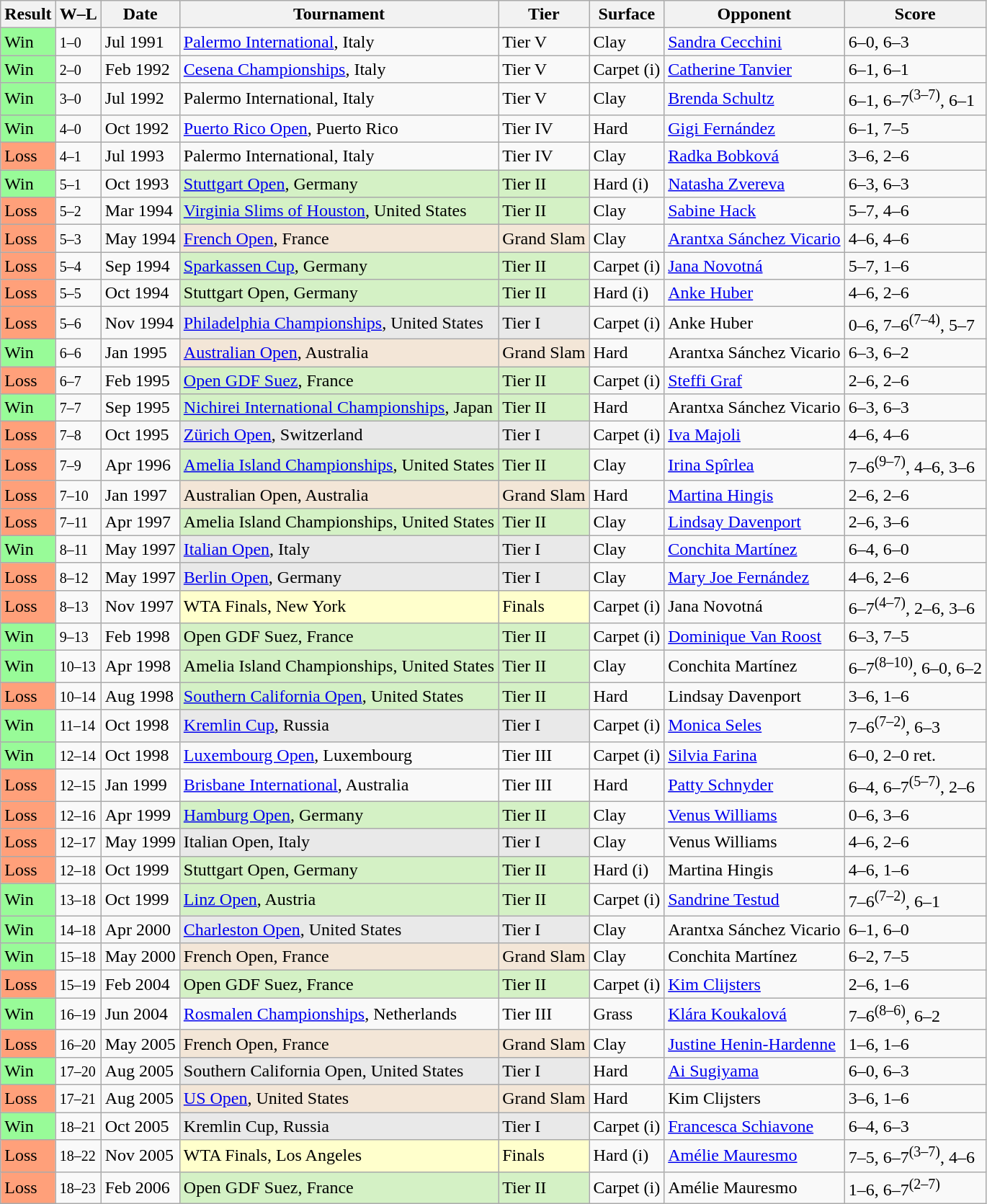<table class="sortable wikitable">
<tr>
<th>Result</th>
<th class=unsortable>W–L</th>
<th>Date</th>
<th>Tournament</th>
<th>Tier</th>
<th>Surface</th>
<th>Opponent</th>
<th class=unsortable>Score</th>
</tr>
<tr>
<td style="background:#98fb98;">Win</td>
<td><small>1–0</small></td>
<td>Jul 1991</td>
<td><a href='#'>Palermo International</a>, Italy</td>
<td>Tier V</td>
<td>Clay</td>
<td> <a href='#'>Sandra Cecchini</a></td>
<td>6–0, 6–3</td>
</tr>
<tr>
<td style="background:#98fb98;">Win</td>
<td><small>2–0</small></td>
<td>Feb 1992</td>
<td><a href='#'>Cesena Championships</a>, Italy</td>
<td>Tier V</td>
<td>Carpet (i)</td>
<td> <a href='#'>Catherine Tanvier</a></td>
<td>6–1, 6–1</td>
</tr>
<tr>
<td style="background:#98fb98;">Win</td>
<td><small>3–0</small></td>
<td>Jul 1992</td>
<td>Palermo International, Italy</td>
<td>Tier V</td>
<td>Clay</td>
<td> <a href='#'>Brenda Schultz</a></td>
<td>6–1, 6–7<sup>(3–7)</sup>, 6–1</td>
</tr>
<tr>
<td style="background:#98fb98;">Win</td>
<td><small>4–0</small></td>
<td>Oct 1992</td>
<td><a href='#'>Puerto Rico Open</a>, Puerto Rico</td>
<td>Tier IV</td>
<td>Hard</td>
<td> <a href='#'>Gigi Fernández</a></td>
<td>6–1, 7–5</td>
</tr>
<tr>
<td style="background:#ffa07a;">Loss</td>
<td><small>4–1</small></td>
<td>Jul 1993</td>
<td>Palermo International, Italy</td>
<td>Tier IV</td>
<td>Clay</td>
<td> <a href='#'>Radka Bobková</a></td>
<td>3–6, 2–6</td>
</tr>
<tr>
<td style="background:#98fb98;">Win</td>
<td><small>5–1</small></td>
<td>Oct 1993</td>
<td style=background:#d4f1c5><a href='#'>Stuttgart Open</a>, Germany</td>
<td style=background:#d4f1c5>Tier II</td>
<td>Hard (i)</td>
<td> <a href='#'>Natasha Zvereva</a></td>
<td>6–3, 6–3</td>
</tr>
<tr>
<td style="background:#ffa07a;">Loss</td>
<td><small>5–2</small></td>
<td>Mar 1994</td>
<td style=background:#d4f1c5><a href='#'>Virginia Slims of Houston</a>, United States</td>
<td style=background:#d4f1c5>Tier II</td>
<td>Clay</td>
<td> <a href='#'>Sabine Hack</a></td>
<td>5–7, 4–6</td>
</tr>
<tr>
<td style="background:#ffa07a;">Loss</td>
<td><small>5–3</small></td>
<td>May 1994</td>
<td style=background:#f3e6d7><a href='#'>French Open</a>, France</td>
<td style=background:#f3e6d7>Grand Slam</td>
<td>Clay</td>
<td> <a href='#'>Arantxa Sánchez Vicario</a></td>
<td>4–6, 4–6</td>
</tr>
<tr>
<td style="background:#ffa07a;">Loss</td>
<td><small>5–4</small></td>
<td>Sep 1994</td>
<td style=background:#d4f1c5><a href='#'>Sparkassen Cup</a>, Germany</td>
<td style=background:#d4f1c5>Tier II</td>
<td>Carpet (i)</td>
<td> <a href='#'>Jana Novotná</a></td>
<td>5–7, 1–6</td>
</tr>
<tr>
<td style="background:#ffa07a;">Loss</td>
<td><small>5–5</small></td>
<td>Oct 1994</td>
<td style=background:#d4f1c5>Stuttgart Open, Germany</td>
<td style=background:#d4f1c5>Tier II</td>
<td>Hard (i)</td>
<td> <a href='#'>Anke Huber</a></td>
<td>4–6, 2–6</td>
</tr>
<tr>
<td style="background:#ffa07a;">Loss</td>
<td><small>5–6</small></td>
<td>Nov 1994</td>
<td style=background:#e9e9e9><a href='#'>Philadelphia Championships</a>, United States</td>
<td style=background:#e9e9e9>Tier I</td>
<td>Carpet (i)</td>
<td> Anke Huber</td>
<td>0–6, 7–6<sup>(7–4)</sup>, 5–7</td>
</tr>
<tr>
<td style="background:#98fb98;">Win</td>
<td><small>6–6</small></td>
<td>Jan 1995</td>
<td style=background:#f3e6d7><a href='#'>Australian Open</a>, Australia</td>
<td style=background:#f3e6d7>Grand Slam</td>
<td>Hard</td>
<td> Arantxa Sánchez Vicario</td>
<td>6–3, 6–2</td>
</tr>
<tr>
<td style="background:#ffa07a;">Loss</td>
<td><small>6–7</small></td>
<td>Feb 1995</td>
<td style=background:#d4f1c5><a href='#'>Open GDF Suez</a>, France</td>
<td style=background:#d4f1c5>Tier II</td>
<td>Carpet (i)</td>
<td> <a href='#'>Steffi Graf</a></td>
<td>2–6, 2–6</td>
</tr>
<tr>
<td style="background:#98fb98;">Win</td>
<td><small>7–7</small></td>
<td>Sep 1995</td>
<td style=background:#d4f1c5><a href='#'>Nichirei International Championships</a>, Japan</td>
<td style=background:#d4f1c5>Tier II</td>
<td>Hard</td>
<td> Arantxa Sánchez Vicario</td>
<td>6–3, 6–3</td>
</tr>
<tr>
<td style="background:#ffa07a;">Loss</td>
<td><small>7–8</small></td>
<td>Oct 1995</td>
<td style=background:#e9e9e9><a href='#'>Zürich Open</a>, Switzerland</td>
<td style=background:#e9e9e9>Tier I</td>
<td>Carpet (i)</td>
<td> <a href='#'>Iva Majoli</a></td>
<td>4–6, 4–6</td>
</tr>
<tr>
<td style="background:#ffa07a;">Loss</td>
<td><small>7–9</small></td>
<td>Apr 1996</td>
<td style=background:#d4f1c5><a href='#'>Amelia Island Championships</a>, United States</td>
<td style=background:#d4f1c5>Tier II</td>
<td>Clay</td>
<td> <a href='#'>Irina Spîrlea</a></td>
<td>7–6<sup>(9–7)</sup>, 4–6, 3–6</td>
</tr>
<tr>
<td style="background:#ffa07a;">Loss</td>
<td><small>7–10</small></td>
<td>Jan 1997</td>
<td style=background:#f3e6d7>Australian Open, Australia</td>
<td style=background:#f3e6d7>Grand Slam</td>
<td>Hard</td>
<td> <a href='#'>Martina Hingis</a></td>
<td>2–6, 2–6</td>
</tr>
<tr>
<td style="background:#ffa07a;">Loss</td>
<td><small>7–11</small></td>
<td>Apr 1997</td>
<td style=background:#d4f1c5>Amelia Island Championships, United States</td>
<td style=background:#d4f1c5>Tier II</td>
<td>Clay</td>
<td> <a href='#'>Lindsay Davenport</a></td>
<td>2–6, 3–6</td>
</tr>
<tr>
<td style="background:#98fb98;">Win</td>
<td><small>8–11</small></td>
<td>May 1997</td>
<td style=background:#e9e9e9><a href='#'>Italian Open</a>, Italy</td>
<td style=background:#e9e9e9>Tier I</td>
<td>Clay</td>
<td> <a href='#'>Conchita Martínez</a></td>
<td>6–4, 6–0</td>
</tr>
<tr>
<td style="background:#ffa07a;">Loss</td>
<td><small>8–12</small></td>
<td>May 1997</td>
<td style=background:#e9e9e9><a href='#'>Berlin Open</a>, Germany</td>
<td style=background:#e9e9e9>Tier I</td>
<td>Clay</td>
<td> <a href='#'>Mary Joe Fernández</a></td>
<td>4–6, 2–6</td>
</tr>
<tr>
<td style="background:#ffa07a;">Loss</td>
<td><small>8–13</small></td>
<td>Nov 1997</td>
<td style=background:#ffc>WTA Finals, New York</td>
<td style=background:#ffc>Finals</td>
<td>Carpet (i)</td>
<td> Jana Novotná</td>
<td>6–7<sup>(4–7)</sup>, 2–6, 3–6</td>
</tr>
<tr>
<td style="background:#98fb98;">Win</td>
<td><small>9–13</small></td>
<td>Feb 1998</td>
<td style=background:#d4f1c5>Open GDF Suez, France</td>
<td style=background:#d4f1c5>Tier II</td>
<td>Carpet (i)</td>
<td> <a href='#'>Dominique Van Roost</a></td>
<td>6–3, 7–5</td>
</tr>
<tr>
<td style="background:#98fb98;">Win</td>
<td><small>10–13</small></td>
<td>Apr 1998</td>
<td style=background:#d4f1c5>Amelia Island Championships, United States</td>
<td style=background:#d4f1c5>Tier II</td>
<td>Clay</td>
<td> Conchita Martínez</td>
<td>6–7<sup>(8–10)</sup>, 6–0, 6–2</td>
</tr>
<tr>
<td style="background:#ffa07a;">Loss</td>
<td><small>10–14</small></td>
<td>Aug 1998</td>
<td style=background:#d4f1c5><a href='#'>Southern California Open</a>, United States</td>
<td style=background:#d4f1c5>Tier II</td>
<td>Hard</td>
<td> Lindsay Davenport</td>
<td>3–6, 1–6</td>
</tr>
<tr>
<td style="background:#98fb98;">Win</td>
<td><small>11–14</small></td>
<td>Oct 1998</td>
<td style=background:#e9e9e9><a href='#'>Kremlin Cup</a>, Russia</td>
<td style=background:#e9e9e9>Tier I</td>
<td>Carpet (i)</td>
<td> <a href='#'>Monica Seles</a></td>
<td>7–6<sup>(7–2)</sup>, 6–3</td>
</tr>
<tr>
<td style="background:#98fb98;">Win</td>
<td><small>12–14</small></td>
<td>Oct 1998</td>
<td><a href='#'>Luxembourg Open</a>, Luxembourg</td>
<td>Tier III</td>
<td>Carpet (i)</td>
<td> <a href='#'>Silvia Farina</a></td>
<td>6–0, 2–0 ret.</td>
</tr>
<tr>
<td style="background:#ffa07a;">Loss</td>
<td><small>12–15</small></td>
<td>Jan 1999</td>
<td><a href='#'>Brisbane International</a>, Australia</td>
<td>Tier III</td>
<td>Hard</td>
<td> <a href='#'>Patty Schnyder</a></td>
<td>6–4, 6–7<sup>(5–7)</sup>, 2–6</td>
</tr>
<tr>
<td style="background:#ffa07a;">Loss</td>
<td><small>12–16</small></td>
<td>Apr 1999</td>
<td style=background:#d4f1c5><a href='#'>Hamburg Open</a>, Germany</td>
<td style=background:#d4f1c5>Tier II</td>
<td>Clay</td>
<td> <a href='#'>Venus Williams</a></td>
<td>0–6, 3–6</td>
</tr>
<tr>
<td style="background:#ffa07a;">Loss</td>
<td><small>12–17</small></td>
<td>May 1999</td>
<td style=background:#e9e9e9>Italian Open, Italy</td>
<td style=background:#e9e9e9>Tier I</td>
<td>Clay</td>
<td> Venus Williams</td>
<td>4–6, 2–6</td>
</tr>
<tr>
<td style="background:#ffa07a;">Loss</td>
<td><small>12–18</small></td>
<td>Oct 1999</td>
<td style=background:#d4f1c5>Stuttgart Open, Germany</td>
<td style=background:#d4f1c5>Tier II</td>
<td>Hard (i)</td>
<td> Martina Hingis</td>
<td>4–6, 1–6</td>
</tr>
<tr>
<td style="background:#98fb98;">Win</td>
<td><small>13–18</small></td>
<td>Oct 1999</td>
<td style=background:#d4f1c5><a href='#'>Linz Open</a>, Austria</td>
<td style=background:#d4f1c5>Tier II</td>
<td>Carpet (i)</td>
<td> <a href='#'>Sandrine Testud</a></td>
<td>7–6<sup>(7–2)</sup>, 6–1</td>
</tr>
<tr>
<td style="background:#98fb98;">Win</td>
<td><small>14–18</small></td>
<td>Apr 2000</td>
<td style=background:#e9e9e9><a href='#'>Charleston Open</a>, United States</td>
<td style=background:#e9e9e9>Tier I</td>
<td>Clay</td>
<td> Arantxa Sánchez Vicario</td>
<td>6–1, 6–0</td>
</tr>
<tr>
<td style="background:#98fb98;">Win</td>
<td><small>15–18</small></td>
<td>May 2000</td>
<td style=background:#f3e6d7>French Open, France</td>
<td style=background:#f3e6d7>Grand Slam</td>
<td>Clay</td>
<td> Conchita Martínez</td>
<td>6–2, 7–5</td>
</tr>
<tr>
<td style="background:#ffa07a;">Loss</td>
<td><small>15–19</small></td>
<td>Feb 2004</td>
<td style=background:#d4f1c5>Open GDF Suez, France</td>
<td style=background:#d4f1c5>Tier II</td>
<td>Carpet (i)</td>
<td> <a href='#'>Kim Clijsters</a></td>
<td>2–6, 1–6</td>
</tr>
<tr>
<td style="background:#98fb98;">Win</td>
<td><small>16–19</small></td>
<td>Jun 2004</td>
<td><a href='#'>Rosmalen Championships</a>, Netherlands</td>
<td>Tier III</td>
<td>Grass</td>
<td> <a href='#'>Klára Koukalová</a></td>
<td>7–6<sup>(8–6)</sup>, 6–2</td>
</tr>
<tr>
<td style="background:#ffa07a;">Loss</td>
<td><small>16–20</small></td>
<td>May 2005</td>
<td style=background:#f3e6d7>French Open, France</td>
<td style=background:#f3e6d7>Grand Slam</td>
<td>Clay</td>
<td> <a href='#'>Justine Henin-Hardenne</a></td>
<td>1–6, 1–6</td>
</tr>
<tr>
<td style="background:#98fb98;">Win</td>
<td><small>17–20</small></td>
<td>Aug 2005</td>
<td style=background:#e9e9e9>Southern California Open, United States</td>
<td style=background:#e9e9e9>Tier I</td>
<td>Hard</td>
<td> <a href='#'>Ai Sugiyama</a></td>
<td>6–0, 6–3</td>
</tr>
<tr>
<td style="background:#ffa07a;">Loss</td>
<td><small>17–21</small></td>
<td>Aug 2005</td>
<td style=background:#f3e6d7><a href='#'>US Open</a>, United States</td>
<td style=background:#f3e6d7>Grand Slam</td>
<td>Hard</td>
<td> Kim Clijsters</td>
<td>3–6, 1–6</td>
</tr>
<tr>
<td style="background:#98fb98;">Win</td>
<td><small>18–21</small></td>
<td>Oct 2005</td>
<td style="background:#e9e9e9;">Kremlin Cup, Russia</td>
<td style=background:#e9e9e9>Tier I</td>
<td>Carpet (i)</td>
<td> <a href='#'>Francesca Schiavone</a></td>
<td>6–4, 6–3</td>
</tr>
<tr>
<td style="background:#ffa07a;">Loss</td>
<td><small>18–22</small></td>
<td>Nov 2005</td>
<td style=background:#ffc>WTA Finals, Los Angeles</td>
<td style=background:#ffc>Finals</td>
<td>Hard (i)</td>
<td> <a href='#'>Amélie Mauresmo</a></td>
<td>7–5, 6–7<sup>(3–7)</sup>, 4–6</td>
</tr>
<tr>
<td style="background:#ffa07a;">Loss</td>
<td><small>18–23</small></td>
<td>Feb 2006</td>
<td style=background:#d4f1c5>Open GDF Suez, France</td>
<td style=background:#d4f1c5>Tier II</td>
<td>Carpet (i)</td>
<td> Amélie Mauresmo</td>
<td>1–6, 6–7<sup>(2–7)</sup></td>
</tr>
</table>
